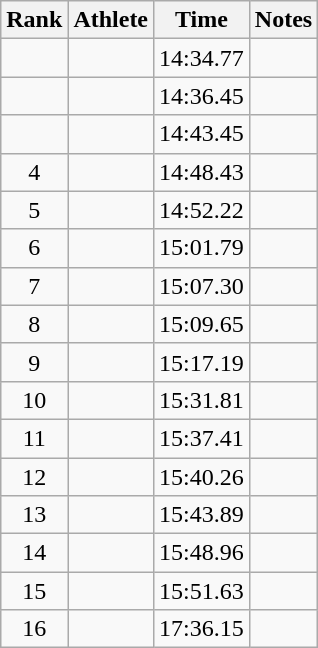<table class="wikitable sortable" style="text-align:center">
<tr>
<th>Rank</th>
<th>Athlete</th>
<th>Time</th>
<th>Notes</th>
</tr>
<tr>
<td></td>
<td align=left></td>
<td>14:34.77</td>
<td></td>
</tr>
<tr>
<td></td>
<td align=left></td>
<td>14:36.45</td>
<td></td>
</tr>
<tr>
<td></td>
<td align=left></td>
<td>14:43.45</td>
<td></td>
</tr>
<tr>
<td>4</td>
<td align=left></td>
<td>14:48.43</td>
<td></td>
</tr>
<tr>
<td>5</td>
<td align=left></td>
<td>14:52.22</td>
<td></td>
</tr>
<tr>
<td>6</td>
<td align=left></td>
<td>15:01.79</td>
<td></td>
</tr>
<tr>
<td>7</td>
<td align=left></td>
<td>15:07.30</td>
<td></td>
</tr>
<tr>
<td>8</td>
<td align=left></td>
<td>15:09.65</td>
<td></td>
</tr>
<tr>
<td>9</td>
<td align=left></td>
<td>15:17.19</td>
<td></td>
</tr>
<tr>
<td>10</td>
<td align=left></td>
<td>15:31.81</td>
<td></td>
</tr>
<tr>
<td>11</td>
<td align=left></td>
<td>15:37.41</td>
<td></td>
</tr>
<tr>
<td>12</td>
<td align=left></td>
<td>15:40.26</td>
<td></td>
</tr>
<tr>
<td>13</td>
<td align=left></td>
<td>15:43.89</td>
<td></td>
</tr>
<tr>
<td>14</td>
<td align=left></td>
<td>15:48.96</td>
<td></td>
</tr>
<tr>
<td>15</td>
<td align=left></td>
<td>15:51.63</td>
<td></td>
</tr>
<tr>
<td>16</td>
<td align=left></td>
<td>17:36.15</td>
<td></td>
</tr>
</table>
